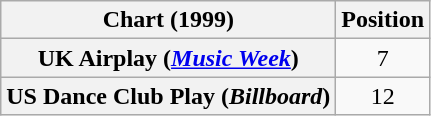<table class="wikitable plainrowheaders" style="text-align:center">
<tr>
<th>Chart (1999)</th>
<th>Position</th>
</tr>
<tr>
<th scope="row">UK Airplay (<em><a href='#'>Music Week</a></em>)</th>
<td>7</td>
</tr>
<tr>
<th scope="row">US Dance Club Play (<em>Billboard</em>)</th>
<td>12</td>
</tr>
</table>
